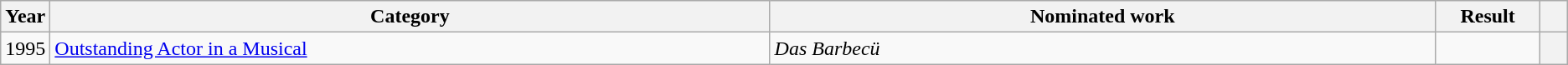<table class=wikitable>
<tr>
<th scope="col" style="width:1em;">Year</th>
<th scope="col" style="width:39em;">Category</th>
<th scope="col" style="width:36em;">Nominated work</th>
<th scope="col" style="width:5em;">Result</th>
<th scope="col" style="width:1em;"></th>
</tr>
<tr>
<td>1995</td>
<td><a href='#'>Outstanding Actor in a Musical</a></td>
<td><em>Das Barbecü</em></td>
<td></td>
<th align=center></th>
</tr>
</table>
